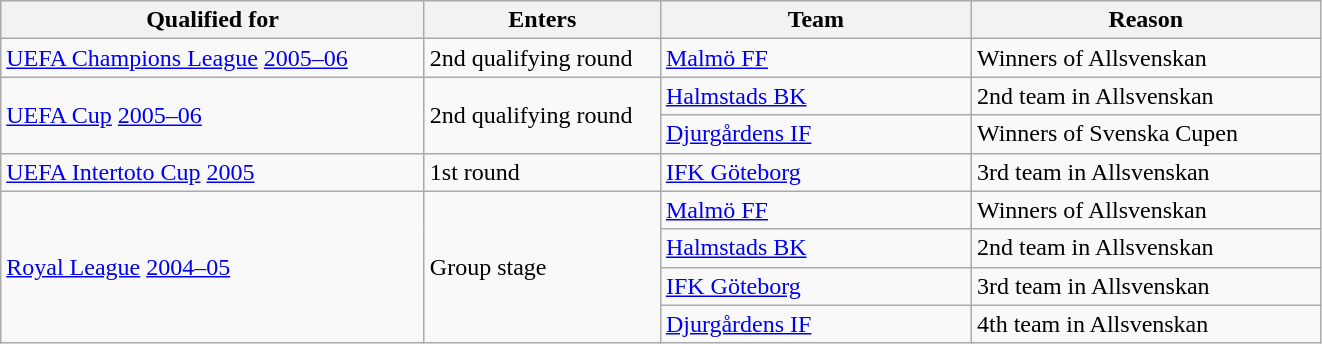<table class="wikitable" style="text-align: left;">
<tr>
<th style="width: 275px;">Qualified for</th>
<th style="width: 150px;">Enters</th>
<th style="width: 200px;">Team</th>
<th style="width: 225px;">Reason</th>
</tr>
<tr>
<td><a href='#'>UEFA Champions League</a> <a href='#'>2005–06</a></td>
<td>2nd qualifying round</td>
<td><a href='#'>Malmö FF</a></td>
<td>Winners of Allsvenskan</td>
</tr>
<tr>
<td rowspan=2><a href='#'>UEFA Cup</a> <a href='#'>2005–06</a></td>
<td rowspan=2>2nd qualifying round</td>
<td><a href='#'>Halmstads BK</a></td>
<td>2nd team in Allsvenskan</td>
</tr>
<tr>
<td><a href='#'>Djurgårdens IF</a></td>
<td>Winners of Svenska Cupen</td>
</tr>
<tr>
<td><a href='#'>UEFA Intertoto Cup</a> <a href='#'>2005</a></td>
<td>1st round</td>
<td><a href='#'>IFK Göteborg</a></td>
<td>3rd team in Allsvenskan</td>
</tr>
<tr>
<td rowspan=4><a href='#'>Royal League</a> <a href='#'>2004–05</a></td>
<td rowspan=4>Group stage</td>
<td><a href='#'>Malmö FF</a></td>
<td>Winners of Allsvenskan</td>
</tr>
<tr>
<td><a href='#'>Halmstads BK</a></td>
<td>2nd team in Allsvenskan</td>
</tr>
<tr>
<td><a href='#'>IFK Göteborg</a></td>
<td>3rd team in Allsvenskan</td>
</tr>
<tr>
<td><a href='#'>Djurgårdens IF</a></td>
<td>4th team in Allsvenskan</td>
</tr>
</table>
